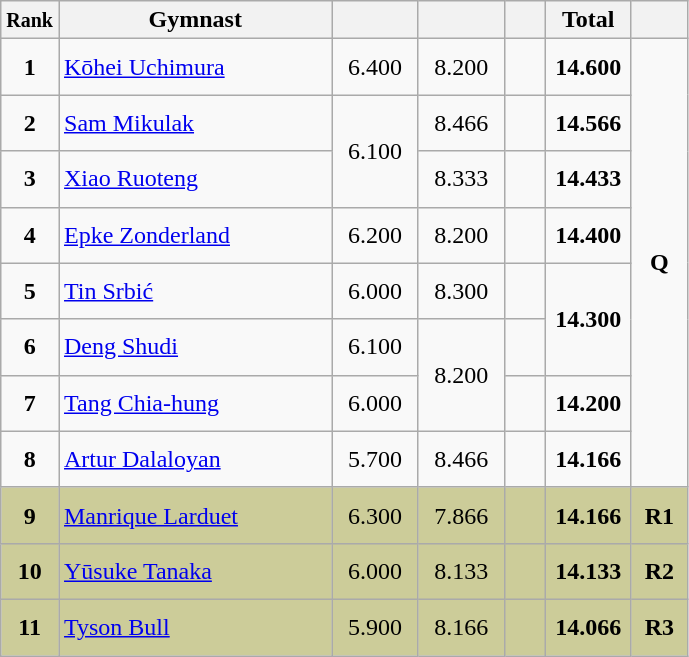<table style="text-align:center;" class="wikitable sortable">
<tr>
<th scope="col" style="width:15px;"><small>Rank</small></th>
<th scope="col" style="width:175px;">Gymnast</th>
<th scope="col" style="width:50px;"><small></small></th>
<th scope="col" style="width:50px;"><small></small></th>
<th scope="col" style="width:20px;"><small></small></th>
<th scope="col" style="width:50px;">Total</th>
<th scope="col" style="width:30px;"><small></small></th>
</tr>
<tr>
<td scope="row" style="text-align:center"><strong>1</strong></td>
<td style="height:30px; text-align:left;"> <a href='#'>Kōhei Uchimura</a></td>
<td>6.400</td>
<td>8.200</td>
<td></td>
<td><strong>14.600</strong></td>
<td rowspan=8><strong>Q</strong></td>
</tr>
<tr>
<td scope="row" style="text-align:center"><strong>2</strong></td>
<td style="height:30px; text-align:left;"> <a href='#'>Sam Mikulak</a></td>
<td rowspan=2>6.100</td>
<td>8.466</td>
<td></td>
<td><strong>14.566</strong></td>
</tr>
<tr>
<td scope="row" style="text-align:center"><strong>3</strong></td>
<td style="height:30px; text-align:left;"> <a href='#'>Xiao Ruoteng</a></td>
<td>8.333</td>
<td></td>
<td><strong>14.433</strong></td>
</tr>
<tr>
<td scope="row" style="text-align:center"><strong>4</strong></td>
<td style="height:30px; text-align:left;"> <a href='#'>Epke Zonderland</a></td>
<td>6.200</td>
<td>8.200</td>
<td></td>
<td><strong>14.400</strong></td>
</tr>
<tr>
<td scope="row" style="text-align:center"><strong>5</strong></td>
<td style="height:30px; text-align:left;"> <a href='#'>Tin Srbić</a></td>
<td>6.000</td>
<td>8.300</td>
<td></td>
<td rowspan=2><strong>14.300</strong></td>
</tr>
<tr>
<td scope="row" style="text-align:center"><strong>6</strong></td>
<td style="height:30px; text-align:left;"> <a href='#'>Deng Shudi</a></td>
<td>6.100</td>
<td rowspan=2>8.200</td>
<td></td>
</tr>
<tr>
<td scope="row" style="text-align:center"><strong>7</strong></td>
<td style="height:30px; text-align:left;"> <a href='#'>Tang Chia-hung</a></td>
<td>6.000</td>
<td></td>
<td><strong>14.200</strong></td>
</tr>
<tr>
<td scope="row" style="text-align:center"><strong>8</strong></td>
<td style="height:30px; text-align:left;"> <a href='#'>Artur Dalaloyan</a></td>
<td>5.700</td>
<td>8.466</td>
<td></td>
<td><strong>14.166</strong></td>
</tr>
<tr style="background:#cccc99;">
<td scope="row" style="text-align:center"><strong>9</strong></td>
<td style="height:30px; text-align:left;"> <a href='#'>Manrique Larduet</a></td>
<td>6.300</td>
<td>7.866</td>
<td></td>
<td><strong>14.166</strong></td>
<td><strong>R1</strong></td>
</tr>
<tr style="background:#cccc99;">
<td scope="row" style="text-align:center"><strong>10</strong></td>
<td style="height:30px; text-align:left;"> <a href='#'>Yūsuke Tanaka</a></td>
<td>6.000</td>
<td>8.133</td>
<td></td>
<td><strong>14.133</strong></td>
<td><strong>R2</strong></td>
</tr>
<tr style="background:#cccc99;">
<td scope="row" style="text-align:center"><strong>11</strong></td>
<td style="height:30px; text-align:left;"> <a href='#'>Tyson Bull</a></td>
<td>5.900</td>
<td>8.166</td>
<td></td>
<td><strong>14.066</strong></td>
<td><strong>R3</strong></td>
</tr>
</table>
